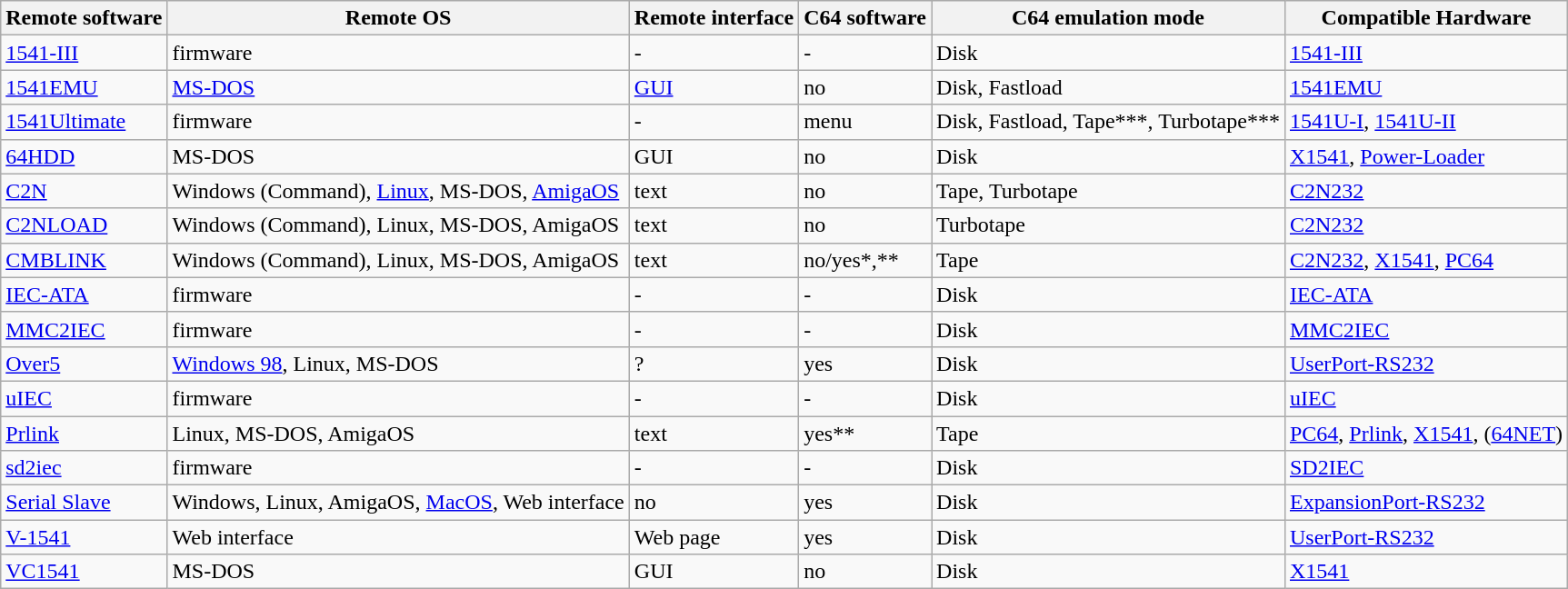<table class="wikitable sortable">
<tr>
<th>Remote software</th>
<th>Remote OS</th>
<th>Remote interface</th>
<th>C64 software</th>
<th>C64 emulation mode</th>
<th>Compatible Hardware</th>
</tr>
<tr>
<td><a href='#'>1541-III</a></td>
<td>firmware</td>
<td>-</td>
<td>-</td>
<td>Disk</td>
<td><a href='#'>1541-III</a></td>
</tr>
<tr>
<td><a href='#'>1541EMU</a></td>
<td><a href='#'>MS-DOS</a></td>
<td><a href='#'>GUI</a></td>
<td>no</td>
<td>Disk, Fastload</td>
<td><a href='#'>1541EMU</a></td>
</tr>
<tr>
<td><a href='#'>1541Ultimate</a></td>
<td>firmware</td>
<td>-</td>
<td>menu</td>
<td>Disk, Fastload, Tape***, Turbotape***</td>
<td><a href='#'>1541U-I</a>, <a href='#'>1541U-II</a></td>
</tr>
<tr>
<td><a href='#'>64HDD</a></td>
<td>MS-DOS</td>
<td>GUI</td>
<td>no</td>
<td>Disk</td>
<td><a href='#'>X1541</a>, <a href='#'>Power-Loader</a></td>
</tr>
<tr>
<td><a href='#'>C2N</a></td>
<td>Windows (Command), <a href='#'>Linux</a>, MS-DOS, <a href='#'>AmigaOS</a></td>
<td>text</td>
<td>no</td>
<td>Tape, Turbotape</td>
<td><a href='#'>C2N232</a></td>
</tr>
<tr>
<td><a href='#'>C2NLOAD</a></td>
<td>Windows (Command), Linux, MS-DOS, AmigaOS</td>
<td>text</td>
<td>no</td>
<td>Turbotape</td>
<td><a href='#'>C2N232</a></td>
</tr>
<tr>
<td><a href='#'>CMBLINK</a></td>
<td>Windows (Command), Linux, MS-DOS, AmigaOS</td>
<td>text</td>
<td>no/yes*,**</td>
<td>Tape</td>
<td><a href='#'>C2N232</a>, <a href='#'>X1541</a>, <a href='#'>PC64</a></td>
</tr>
<tr>
<td><a href='#'>IEC-ATA</a></td>
<td>firmware</td>
<td>-</td>
<td>-</td>
<td>Disk</td>
<td><a href='#'>IEC-ATA</a></td>
</tr>
<tr>
<td><a href='#'>MMC2IEC</a></td>
<td>firmware</td>
<td>-</td>
<td>-</td>
<td>Disk</td>
<td><a href='#'>MMC2IEC</a></td>
</tr>
<tr>
<td><a href='#'>Over5</a></td>
<td><a href='#'>Windows 98</a>, Linux, MS-DOS</td>
<td>?</td>
<td>yes</td>
<td>Disk</td>
<td><a href='#'>UserPort-RS232</a></td>
</tr>
<tr>
<td><a href='#'>uIEC</a></td>
<td>firmware</td>
<td>-</td>
<td>-</td>
<td>Disk</td>
<td><a href='#'>uIEC</a></td>
</tr>
<tr>
<td><a href='#'>Prlink</a></td>
<td>Linux, MS-DOS, AmigaOS</td>
<td>text</td>
<td>yes**</td>
<td>Tape</td>
<td><a href='#'>PC64</a>, <a href='#'>Prlink</a>, <a href='#'>X1541</a>, (<a href='#'>64NET</a>)</td>
</tr>
<tr>
<td><a href='#'>sd2iec</a></td>
<td>firmware</td>
<td>-</td>
<td>-</td>
<td>Disk</td>
<td><a href='#'>SD2IEC</a></td>
</tr>
<tr>
<td><a href='#'>Serial Slave</a></td>
<td>Windows, Linux, AmigaOS, <a href='#'>MacOS</a>, Web interface</td>
<td>no</td>
<td>yes</td>
<td>Disk</td>
<td><a href='#'>ExpansionPort-RS232</a></td>
</tr>
<tr>
<td><a href='#'>V-1541</a></td>
<td>Web interface</td>
<td>Web page</td>
<td>yes</td>
<td>Disk</td>
<td><a href='#'>UserPort-RS232</a></td>
</tr>
<tr>
<td><a href='#'>VC1541</a></td>
<td>MS-DOS</td>
<td>GUI</td>
<td>no</td>
<td>Disk</td>
<td><a href='#'>X1541</a></td>
</tr>
</table>
